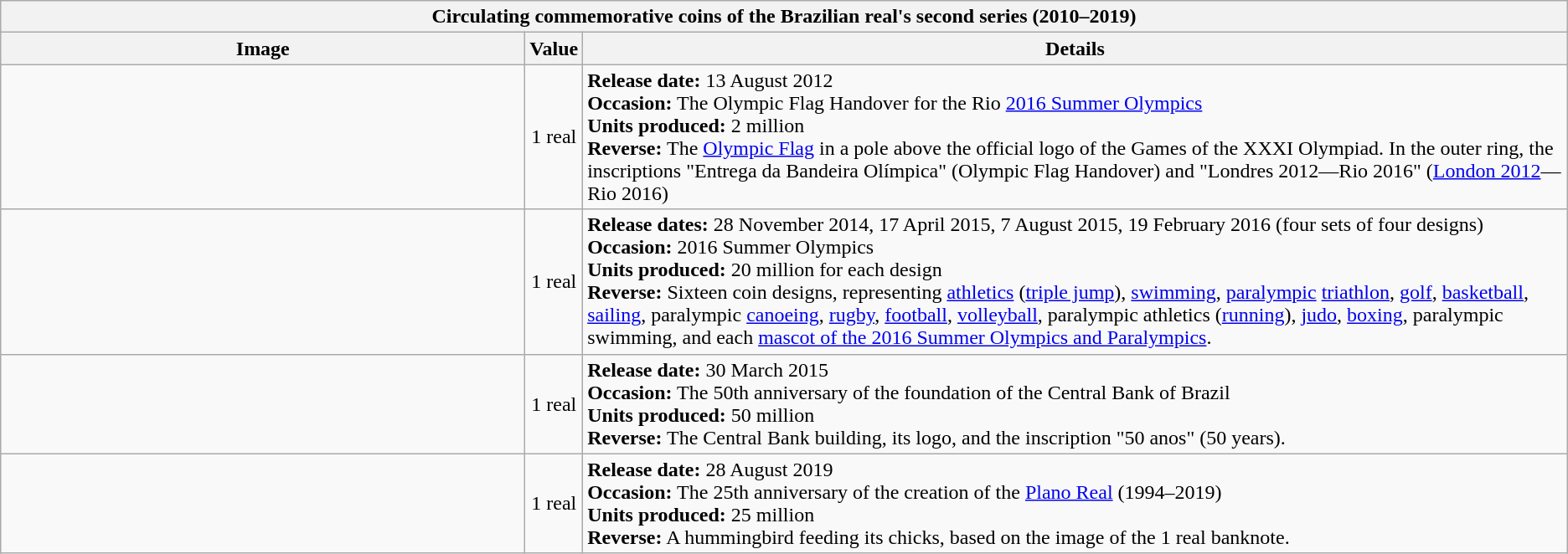<table border="1" class="wikitable mw-collapsible mw-collapsed">
<tr>
<th colspan="3">Circulating commemorative coins of the Brazilian real's second series (2010–2019)</th>
</tr>
<tr ---->
<th align="Center" width="410px">Image</th>
<th align="Center">Value</th>
<th align="Center">Details</th>
</tr>
<tr ---->
<td></td>
<td align="Center">1 real</td>
<td><strong>Release date:</strong> 13 August 2012<br><strong>Occasion:</strong> The Olympic Flag Handover for the Rio <a href='#'>2016 Summer Olympics</a><br><strong>Units produced:</strong> 2 million<br><strong>Reverse:</strong> The <a href='#'>Olympic Flag</a> in a pole above the official logo of the Games of the XXXI Olympiad. In the outer ring, the inscriptions "Entrega da Bandeira Olímpica" (Olympic Flag Handover) and "Londres 2012—Rio 2016" (<a href='#'>London 2012</a>—Rio 2016)</td>
</tr>
<tr ---->
<td>               </td>
<td align="Center">1 real</td>
<td><strong>Release dates:</strong> 28 November 2014, 17 April 2015, 7 August 2015, 19 February 2016 (four sets of four designs)<br><strong>Occasion:</strong> 2016 Summer Olympics<br><strong>Units produced:</strong> 20 million for each design<br><strong>Reverse:</strong> Sixteen coin designs, representing <a href='#'>athletics</a> (<a href='#'>triple jump</a>), <a href='#'>swimming</a>, <a href='#'>paralympic</a> <a href='#'>triathlon</a>, <a href='#'>golf</a>, <a href='#'>basketball</a>, <a href='#'>sailing</a>, paralympic <a href='#'>canoeing</a>, <a href='#'>rugby</a>, <a href='#'>football</a>, <a href='#'>volleyball</a>, paralympic athletics (<a href='#'>running</a>), <a href='#'>judo</a>, <a href='#'>boxing</a>, paralympic swimming, and each <a href='#'>mascot of the 2016 Summer Olympics and Paralympics</a>.</td>
</tr>
<tr ---->
<td></td>
<td align="Center">1 real</td>
<td><strong>Release date:</strong> 30 March 2015<br><strong>Occasion:</strong> The 50th anniversary of the foundation of the Central Bank of Brazil<br><strong>Units produced:</strong> 50 million<br><strong>Reverse:</strong> The Central Bank building, its logo, and the inscription "50 anos" (50 years).</td>
</tr>
<tr ---->
<td></td>
<td align="Center">1 real</td>
<td><strong>Release date:</strong> 28 August 2019<br><strong>Occasion:</strong> The 25th anniversary of the creation of the <a href='#'>Plano Real</a> (1994–2019)<br><strong>Units produced:</strong> 25 million<br><strong>Reverse:</strong> A hummingbird feeding its chicks, based on the image of the 1 real banknote.</td>
</tr>
</table>
